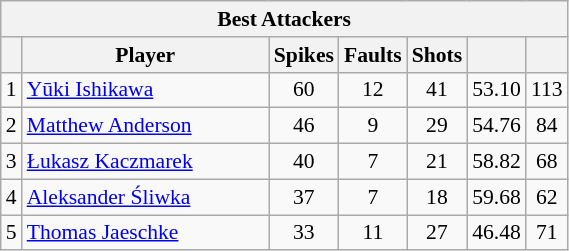<table class="wikitable sortable" style=font-size:90%>
<tr>
<th colspan=7>Best Attackers</th>
</tr>
<tr>
<th></th>
<th width=158>Player</th>
<th width=20>Spikes</th>
<th width=20>Faults</th>
<th width=20>Shots</th>
<th width=20></th>
<th width=20></th>
</tr>
<tr>
<td>1</td>
<td> <a href='#'>Yūki Ishikawa</a></td>
<td align=center>60</td>
<td align=center>12</td>
<td align=center>41</td>
<td align=center>53.10</td>
<td align=center>113</td>
</tr>
<tr>
<td>2</td>
<td> <a href='#'>Matthew Anderson</a></td>
<td align=center>46</td>
<td align=center>9</td>
<td align=center>29</td>
<td align=center>54.76</td>
<td align=center>84</td>
</tr>
<tr>
<td>3</td>
<td> <a href='#'>Łukasz Kaczmarek</a></td>
<td align=center>40</td>
<td align=center>7</td>
<td align=center>21</td>
<td align=center>58.82</td>
<td align=center>68</td>
</tr>
<tr>
<td>4</td>
<td> <a href='#'>Aleksander Śliwka</a></td>
<td align=center>37</td>
<td align=center>7</td>
<td align=center>18</td>
<td align=center>59.68</td>
<td align=center>62</td>
</tr>
<tr>
<td>5</td>
<td> <a href='#'>Thomas Jaeschke</a></td>
<td align=center>33</td>
<td align=center>11</td>
<td align=center>27</td>
<td align=center>46.48</td>
<td align=center>71</td>
</tr>
</table>
